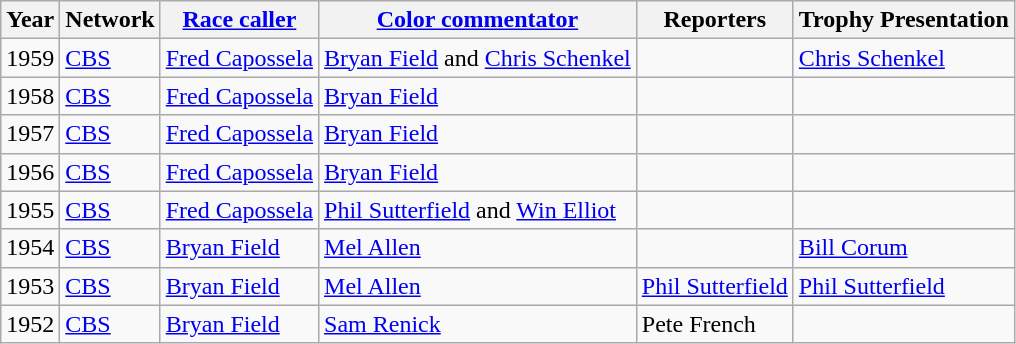<table class="wikitable">
<tr>
<th>Year</th>
<th>Network</th>
<th><a href='#'>Race caller</a></th>
<th><a href='#'>Color commentator</a></th>
<th>Reporters</th>
<th>Trophy Presentation</th>
</tr>
<tr>
<td>1959</td>
<td><a href='#'>CBS</a></td>
<td><a href='#'>Fred Capossela</a></td>
<td><a href='#'>Bryan Field</a> and <a href='#'>Chris Schenkel</a></td>
<td></td>
<td><a href='#'>Chris Schenkel</a></td>
</tr>
<tr>
<td>1958</td>
<td><a href='#'>CBS</a></td>
<td><a href='#'>Fred Capossela</a></td>
<td><a href='#'>Bryan Field</a></td>
<td></td>
<td></td>
</tr>
<tr>
<td>1957</td>
<td><a href='#'>CBS</a></td>
<td><a href='#'>Fred Capossela</a></td>
<td><a href='#'>Bryan Field</a></td>
<td></td>
<td></td>
</tr>
<tr>
<td>1956</td>
<td><a href='#'>CBS</a></td>
<td><a href='#'>Fred Capossela</a></td>
<td><a href='#'>Bryan Field</a></td>
<td></td>
<td></td>
</tr>
<tr>
<td>1955</td>
<td><a href='#'>CBS</a></td>
<td><a href='#'>Fred Capossela</a></td>
<td><a href='#'>Phil Sutterfield</a> and <a href='#'>Win Elliot</a></td>
<td></td>
<td></td>
</tr>
<tr>
<td>1954</td>
<td><a href='#'>CBS</a></td>
<td><a href='#'>Bryan Field</a></td>
<td><a href='#'>Mel Allen</a></td>
<td></td>
<td><a href='#'>Bill Corum</a></td>
</tr>
<tr>
<td>1953</td>
<td><a href='#'>CBS</a></td>
<td><a href='#'>Bryan Field</a></td>
<td><a href='#'>Mel Allen</a></td>
<td><a href='#'>Phil Sutterfield</a></td>
<td><a href='#'>Phil Sutterfield</a></td>
</tr>
<tr>
<td>1952</td>
<td><a href='#'>CBS</a></td>
<td><a href='#'>Bryan Field</a></td>
<td><a href='#'>Sam Renick</a></td>
<td>Pete French</td>
<td></td>
</tr>
</table>
